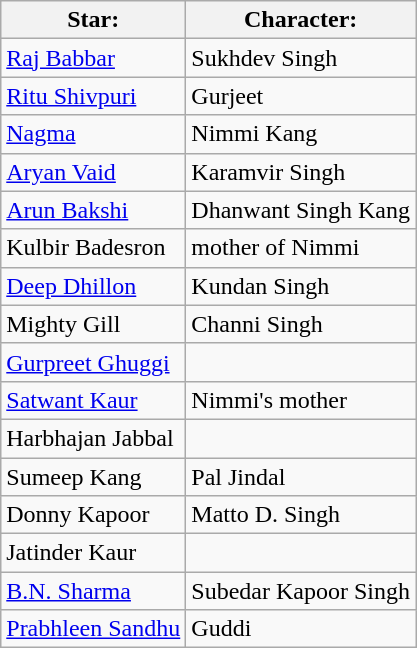<table class="wikitable">
<tr>
<th><strong>Star:</strong></th>
<th><strong>Character:</strong></th>
</tr>
<tr>
<td><a href='#'>Raj Babbar</a></td>
<td>Sukhdev Singh</td>
</tr>
<tr>
<td><a href='#'>Ritu Shivpuri</a></td>
<td>Gurjeet</td>
</tr>
<tr>
<td><a href='#'>Nagma</a></td>
<td>Nimmi Kang</td>
</tr>
<tr>
<td><a href='#'>Aryan Vaid</a></td>
<td>Karamvir Singh</td>
</tr>
<tr>
<td><a href='#'>Arun Bakshi</a></td>
<td>Dhanwant Singh Kang</td>
</tr>
<tr>
<td>Kulbir Badesron</td>
<td>mother of Nimmi</td>
</tr>
<tr>
<td><a href='#'>Deep Dhillon</a></td>
<td>Kundan Singh</td>
</tr>
<tr>
<td>Mighty Gill</td>
<td>Channi Singh</td>
</tr>
<tr>
<td><a href='#'>Gurpreet Ghuggi</a></td>
<td></td>
</tr>
<tr>
<td><a href='#'>Satwant Kaur</a></td>
<td>Nimmi's mother</td>
</tr>
<tr>
<td>Harbhajan Jabbal</td>
<td></td>
</tr>
<tr>
<td>Sumeep Kang</td>
<td>Pal Jindal</td>
</tr>
<tr>
<td>Donny Kapoor</td>
<td>Matto D. Singh</td>
</tr>
<tr>
<td>Jatinder Kaur</td>
<td></td>
</tr>
<tr>
<td><a href='#'>B.N. Sharma</a></td>
<td>Subedar Kapoor Singh</td>
</tr>
<tr>
<td><a href='#'>Prabhleen Sandhu</a></td>
<td>Guddi</td>
</tr>
</table>
